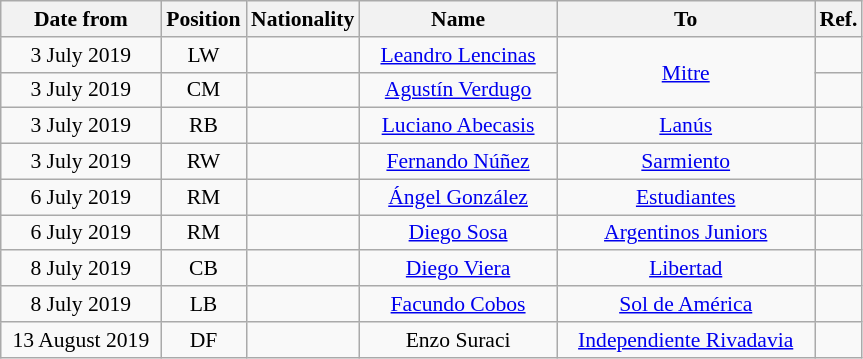<table class="wikitable" style="text-align:center; font-size:90%; ">
<tr>
<th style="background:#; color:#; width:100px;">Date from</th>
<th style="background:#; color:#; width:50px;">Position</th>
<th style="background:#; color:#; width:50px;">Nationality</th>
<th style="background:#; color:#; width:125px;">Name</th>
<th style="background:#; color:#; width:165px;">To</th>
<th style="background:#; color:#; width:25px;">Ref.</th>
</tr>
<tr>
<td>3 July 2019</td>
<td>LW</td>
<td></td>
<td><a href='#'>Leandro Lencinas</a></td>
<td rowspan="2"> <a href='#'>Mitre</a></td>
<td></td>
</tr>
<tr>
<td>3 July 2019</td>
<td>CM</td>
<td></td>
<td><a href='#'>Agustín Verdugo</a></td>
<td></td>
</tr>
<tr>
<td>3 July 2019</td>
<td>RB</td>
<td></td>
<td><a href='#'>Luciano Abecasis</a></td>
<td> <a href='#'>Lanús</a></td>
<td></td>
</tr>
<tr>
<td>3 July 2019</td>
<td>RW</td>
<td></td>
<td><a href='#'>Fernando Núñez</a></td>
<td> <a href='#'>Sarmiento</a></td>
<td></td>
</tr>
<tr>
<td>6 July 2019</td>
<td>RM</td>
<td></td>
<td><a href='#'>Ángel González</a></td>
<td> <a href='#'>Estudiantes</a></td>
<td></td>
</tr>
<tr>
<td>6 July 2019</td>
<td>RM</td>
<td></td>
<td><a href='#'>Diego Sosa</a></td>
<td> <a href='#'>Argentinos Juniors</a></td>
<td></td>
</tr>
<tr>
<td>8 July 2019</td>
<td>CB</td>
<td></td>
<td><a href='#'>Diego Viera</a></td>
<td> <a href='#'>Libertad</a></td>
<td></td>
</tr>
<tr>
<td>8 July 2019</td>
<td>LB</td>
<td></td>
<td><a href='#'>Facundo Cobos</a></td>
<td> <a href='#'>Sol de América</a></td>
<td></td>
</tr>
<tr>
<td>13 August 2019</td>
<td>DF</td>
<td></td>
<td>Enzo Suraci</td>
<td> <a href='#'>Independiente Rivadavia</a></td>
<td></td>
</tr>
</table>
